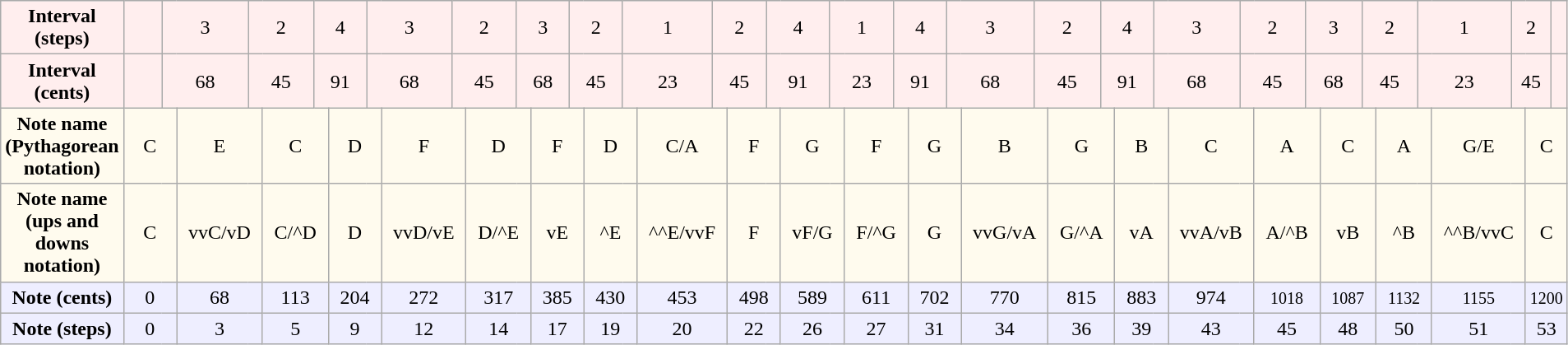<table class="wikitable" style="text-align: center;">
<tr style="background-color: #ffeeee;">
<td><strong>Interval (steps)</strong></td>
<td></td>
<td colspan="2">3</td>
<td colspan="2">2</td>
<td colspan="2">4</td>
<td colspan="2">3</td>
<td colspan="2">2</td>
<td colspan="2">3</td>
<td colspan="2">2</td>
<td colspan="2">1</td>
<td colspan="2">2</td>
<td colspan="2">4</td>
<td colspan="2">1</td>
<td colspan="2">4</td>
<td colspan="2">3</td>
<td colspan="2">2</td>
<td colspan="2">4</td>
<td colspan="2">3</td>
<td colspan="2">2</td>
<td colspan="2">3</td>
<td colspan="2">2</td>
<td colspan="2">1</td>
<td colspan="2">2</td>
<td></td>
</tr>
<tr style="background-color: #ffeeee;">
<td><strong>Interval (cents)</strong></td>
<td></td>
<td colspan="2">68</td>
<td colspan="2">45</td>
<td colspan="2">91</td>
<td colspan="2">68</td>
<td colspan="2">45</td>
<td colspan="2">68</td>
<td colspan="2">45</td>
<td colspan="2">23</td>
<td colspan="2">45</td>
<td colspan="2">91</td>
<td colspan="2">23</td>
<td colspan="2">91</td>
<td colspan="2">68</td>
<td colspan="2">45</td>
<td colspan="2">91</td>
<td colspan="2">68</td>
<td colspan="2">45</td>
<td colspan="2">68</td>
<td colspan="2">45</td>
<td colspan="2">23</td>
<td colspan="2">45</td>
<td></td>
</tr>
<tr style="background-color: #fffbee;">
<td><strong>Note name (Pythagorean notation)</strong></td>
<td colspan="2">C</td>
<td colspan="2">E</td>
<td colspan="2">C</td>
<td colspan="2">D</td>
<td colspan="2">F</td>
<td colspan="2">D</td>
<td colspan="2">F</td>
<td colspan="2">D</td>
<td colspan="2">C/A</td>
<td colspan="2">F</td>
<td colspan="2">G</td>
<td colspan="2">F</td>
<td colspan="2">G</td>
<td colspan="2">B</td>
<td colspan="2">G</td>
<td colspan="2">B</td>
<td colspan="2">C</td>
<td colspan="2">A</td>
<td colspan="2">C</td>
<td colspan="2">A</td>
<td colspan="2">G/E</td>
<td colspan="2">C</td>
</tr>
<tr style="background-color: #fffbee;">
<td><strong>Note name (ups and downs notation)</strong></td>
<td colspan="2">C</td>
<td colspan="2">vvC/vD</td>
<td colspan="2">C/^D</td>
<td colspan="2">D</td>
<td colspan="2">vvD/vE</td>
<td colspan="2">D/^E</td>
<td colspan="2">vE</td>
<td colspan="2">^E</td>
<td colspan="2">^^E/vvF</td>
<td colspan="2">F</td>
<td colspan="2">vF/G</td>
<td colspan="2">F/^G</td>
<td colspan="2">G</td>
<td colspan="2">vvG/vA</td>
<td colspan="2">G/^A</td>
<td colspan="2">vA</td>
<td colspan="2">vvA/vB</td>
<td colspan="2">A/^B</td>
<td colspan="2">vB</td>
<td colspan="2">^B</td>
<td colspan="2">^^B/vvC</td>
<td colspan="2">C</td>
</tr>
<tr style="background-color: #eeeeff;">
<td><strong>Note (cents)</strong></td>
<td colspan="2">  0  </td>
<td colspan="2"> 68 </td>
<td colspan="2">113</td>
<td colspan="2">204</td>
<td colspan="2">272</td>
<td colspan="2">317</td>
<td colspan="2">385</td>
<td colspan="2">430</td>
<td colspan="2">453</td>
<td colspan="2">498</td>
<td colspan="2">589</td>
<td colspan="2">611</td>
<td colspan="2">702</td>
<td colspan="2">770</td>
<td colspan="2">815</td>
<td colspan="2">883</td>
<td colspan="2">974</td>
<td colspan="2"><small>1018</small></td>
<td colspan="2"><small>1087</small></td>
<td colspan="2"><small>1132</small></td>
<td colspan="2"><small>1155</small></td>
<td colspan="2"><small>1200</small></td>
</tr>
<tr style="background-color: #eeeeff;">
<td><strong>Note (steps)</strong></td>
<td colspan="2">0</td>
<td colspan="2">3</td>
<td colspan="2">5</td>
<td colspan="2">9</td>
<td colspan="2">12</td>
<td colspan="2">14</td>
<td colspan="2">17</td>
<td colspan="2">19</td>
<td colspan="2">20</td>
<td colspan="2">22</td>
<td colspan="2">26</td>
<td colspan="2">27</td>
<td colspan="2">31</td>
<td colspan="2">34</td>
<td colspan="2">36</td>
<td colspan="2">39</td>
<td colspan="2">43</td>
<td colspan="2">45</td>
<td colspan="2">48</td>
<td colspan="2">50</td>
<td colspan="2">51</td>
<td colspan="2">53</td>
</tr>
</table>
